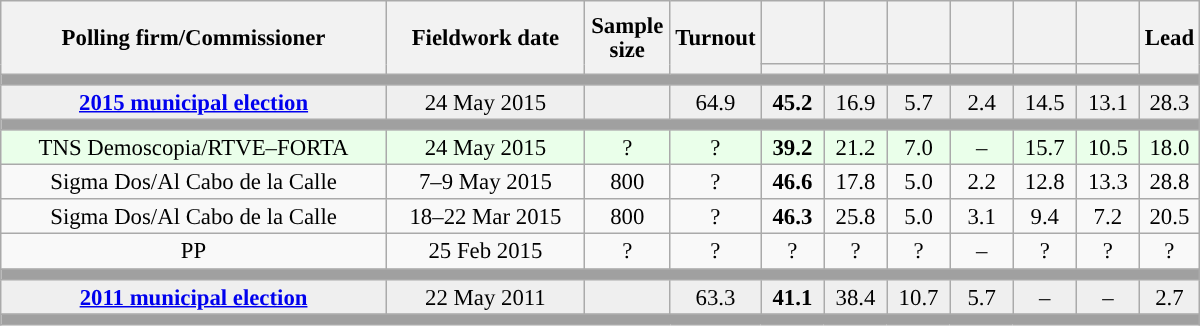<table class="wikitable collapsible collapsed" style="text-align:center; font-size:95%; line-height:16px;">
<tr style="height:42px;">
<th style="width:250px;" rowspan="2">Polling firm/Commissioner</th>
<th style="width:125px;" rowspan="2">Fieldwork date</th>
<th style="width:50px;" rowspan="2">Sample size</th>
<th style="width:45px;" rowspan="2">Turnout</th>
<th style="width:35px;"></th>
<th style="width:35px;"></th>
<th style="width:35px;"></th>
<th style="width:35px;"></th>
<th style="width:35px;"></th>
<th style="width:35px;"></th>
<th style="width:30px;" rowspan="2">Lead</th>
</tr>
<tr>
<th style="color:inherit;background:"></th>
<th style="color:inherit;background:"></th>
<th style="color:inherit;background:"></th>
<th style="color:inherit;background:"></th>
<th style="color:inherit;background:"></th>
<th style="color:inherit;background:"></th>
</tr>
<tr>
<td colspan="11" style="background:#A0A0A0"></td>
</tr>
<tr style="background:#EFEFEF;">
<td><strong><a href='#'>2015 municipal election</a></strong></td>
<td>24 May 2015</td>
<td></td>
<td>64.9</td>
<td><strong>45.2</strong><br></td>
<td>16.9<br></td>
<td>5.7<br></td>
<td>2.4<br></td>
<td>14.5<br></td>
<td>13.1<br></td>
<td style="background:">28.3</td>
</tr>
<tr>
<td colspan="11" style="background:#A0A0A0"></td>
</tr>
<tr style="background:#EAFFEA;">
<td>TNS Demoscopia/RTVE–FORTA</td>
<td>24 May 2015</td>
<td>?</td>
<td>?</td>
<td><strong>39.2</strong><br></td>
<td>21.2<br></td>
<td>7.0<br></td>
<td>–</td>
<td>15.7<br></td>
<td>10.5<br></td>
<td style="background:">18.0</td>
</tr>
<tr>
<td>Sigma Dos/Al Cabo de la Calle</td>
<td>7–9 May 2015</td>
<td>800</td>
<td>?</td>
<td><strong>46.6</strong><br></td>
<td>17.8<br></td>
<td>5.0<br></td>
<td>2.2<br></td>
<td>12.8<br></td>
<td>13.3<br></td>
<td style="background:">28.8</td>
</tr>
<tr>
<td>Sigma Dos/Al Cabo de la Calle</td>
<td>18–22 Mar 2015</td>
<td>800</td>
<td>?</td>
<td><strong>46.3</strong><br></td>
<td>25.8<br></td>
<td>5.0<br></td>
<td>3.1<br></td>
<td>9.4<br></td>
<td>7.2<br></td>
<td style="background:">20.5</td>
</tr>
<tr>
<td>PP</td>
<td>25 Feb 2015</td>
<td>?</td>
<td>?</td>
<td>?<br></td>
<td>?<br></td>
<td>?<br></td>
<td>–</td>
<td>?<br></td>
<td>?<br></td>
<td style="background:">?</td>
</tr>
<tr>
<td colspan="11" style="background:#A0A0A0"></td>
</tr>
<tr style="background:#EFEFEF;">
<td><strong><a href='#'>2011 municipal election</a></strong></td>
<td>22 May 2011</td>
<td></td>
<td>63.3</td>
<td><strong>41.1</strong><br></td>
<td>38.4<br></td>
<td>10.7<br></td>
<td>5.7<br></td>
<td>–</td>
<td>–</td>
<td style="background:">2.7</td>
</tr>
<tr>
<td colspan="11" style="background:#A0A0A0"></td>
</tr>
</table>
